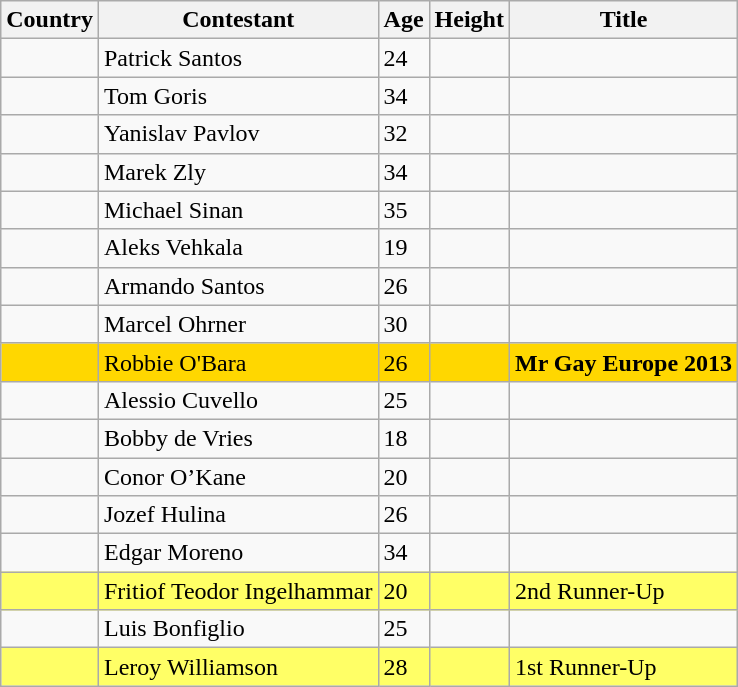<table class="sortable wikitable">
<tr>
<th>Country</th>
<th>Contestant</th>
<th>Age</th>
<th>Height</th>
<th>Title</th>
</tr>
<tr>
<td><strong></strong></td>
<td>Patrick Santos</td>
<td>24</td>
<td></td>
<td></td>
</tr>
<tr>
<td><strong></strong></td>
<td>Tom Goris</td>
<td>34</td>
<td></td>
<td></td>
</tr>
<tr>
<td><strong></strong></td>
<td>Yanislav Pavlov</td>
<td>32</td>
<td></td>
<td></td>
</tr>
<tr>
<td><strong></strong></td>
<td>Marek Zly</td>
<td>34</td>
<td></td>
<td></td>
</tr>
<tr>
<td><strong></strong></td>
<td>Michael Sinan</td>
<td>35</td>
<td></td>
<td></td>
</tr>
<tr>
<td><strong></strong></td>
<td>Aleks Vehkala</td>
<td>19</td>
<td></td>
<td></td>
</tr>
<tr>
<td><strong></strong></td>
<td>Armando Santos</td>
<td>26</td>
<td></td>
<td></td>
</tr>
<tr>
<td><strong></strong></td>
<td>Marcel Ohrner</td>
<td>30</td>
<td></td>
<td></td>
</tr>
<tr style="background:gold">
<td><strong></strong></td>
<td>Robbie O'Bara</td>
<td>26</td>
<td></td>
<td><strong>Mr Gay Europe 2013</strong></td>
</tr>
<tr>
<td><strong></strong></td>
<td>Alessio Cuvello</td>
<td>25</td>
<td></td>
<td></td>
</tr>
<tr>
<td><strong></strong></td>
<td>Bobby de Vries</td>
<td>18</td>
<td></td>
<td></td>
</tr>
<tr>
<td><strong></strong></td>
<td>Conor O’Kane</td>
<td>20</td>
<td></td>
<td></td>
</tr>
<tr>
<td><strong></strong></td>
<td>Jozef Hulina</td>
<td>26</td>
<td></td>
<td></td>
</tr>
<tr>
<td><strong></strong></td>
<td>Edgar Moreno</td>
<td>34</td>
<td></td>
<td></td>
</tr>
<tr style="background:#FFFF66">
<td><strong></strong></td>
<td>Fritiof Teodor Ingelhammar</td>
<td>20</td>
<td></td>
<td>2nd Runner-Up</td>
</tr>
<tr>
<td><strong></strong></td>
<td>Luis Bonfiglio</td>
<td>25</td>
<td></td>
<td></td>
</tr>
<tr style="background:#FFFF66">
<td><strong></strong></td>
<td>Leroy Williamson</td>
<td>28</td>
<td></td>
<td>1st Runner-Up</td>
</tr>
</table>
